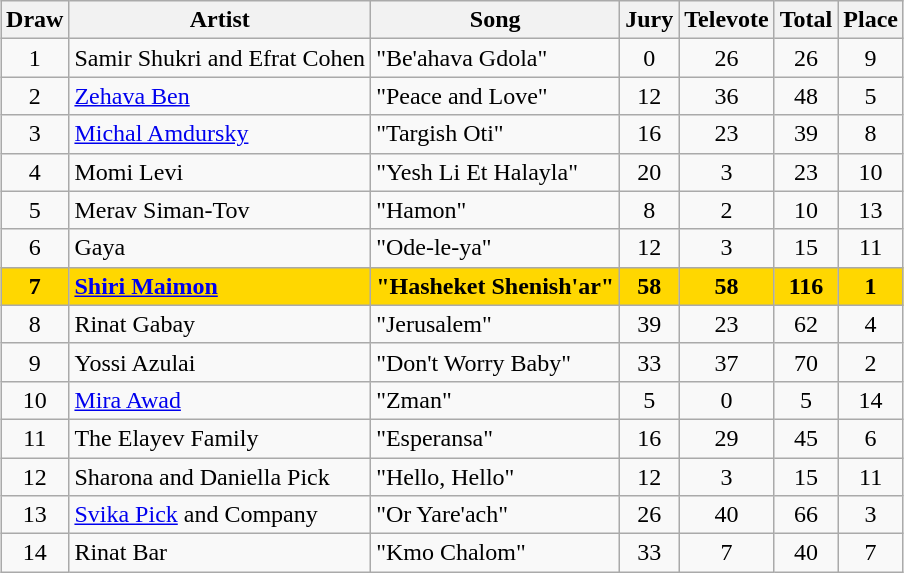<table class="sortable wikitable" style="margin: 1em auto 1em auto; text-align:center;">
<tr>
<th>Draw</th>
<th>Artist</th>
<th>Song</th>
<th>Jury</th>
<th>Televote</th>
<th>Total</th>
<th>Place</th>
</tr>
<tr>
<td>1</td>
<td align="left">Samir Shukri and Efrat Cohen</td>
<td align="left">"Be'ahava Gdola"</td>
<td>0</td>
<td>26</td>
<td>26</td>
<td>9</td>
</tr>
<tr>
<td>2</td>
<td align="left"><a href='#'>Zehava Ben</a></td>
<td align="left">"Peace and Love"</td>
<td>12</td>
<td>36</td>
<td>48</td>
<td>5</td>
</tr>
<tr>
<td>3</td>
<td align="left"><a href='#'>Michal Amdursky</a></td>
<td align="left">"Targish Oti"</td>
<td>16</td>
<td>23</td>
<td>39</td>
<td>8</td>
</tr>
<tr>
<td>4</td>
<td align="left">Momi Levi</td>
<td align="left">"Yesh Li Et Halayla"</td>
<td>20</td>
<td>3</td>
<td>23</td>
<td>10</td>
</tr>
<tr>
<td>5</td>
<td align="left">Merav Siman-Tov</td>
<td align="left">"Hamon"</td>
<td>8</td>
<td>2</td>
<td>10</td>
<td>13</td>
</tr>
<tr>
<td>6</td>
<td align="left">Gaya</td>
<td align="left">"Ode-le-ya"</td>
<td>12</td>
<td>3</td>
<td>15</td>
<td>11</td>
</tr>
<tr style="font-weight:bold; background:gold;">
<td>7</td>
<td align="left"><a href='#'>Shiri Maimon</a></td>
<td align="left">"Hasheket Shenish'ar"</td>
<td>58</td>
<td>58</td>
<td>116</td>
<td>1</td>
</tr>
<tr>
<td>8</td>
<td align="left">Rinat Gabay</td>
<td align="left">"Jerusalem"</td>
<td>39</td>
<td>23</td>
<td>62</td>
<td>4</td>
</tr>
<tr>
<td>9</td>
<td align="left">Yossi Azulai</td>
<td align="left">"Don't Worry Baby"</td>
<td>33</td>
<td>37</td>
<td>70</td>
<td>2</td>
</tr>
<tr>
<td>10</td>
<td align="left"><a href='#'>Mira Awad</a></td>
<td align="left">"Zman"</td>
<td>5</td>
<td>0</td>
<td>5</td>
<td>14</td>
</tr>
<tr>
<td>11</td>
<td align="left">The Elayev Family</td>
<td align="left">"Esperansa"</td>
<td>16</td>
<td>29</td>
<td>45</td>
<td>6</td>
</tr>
<tr>
<td>12</td>
<td align="left">Sharona and Daniella Pick</td>
<td align="left">"Hello, Hello"</td>
<td>12</td>
<td>3</td>
<td>15</td>
<td>11</td>
</tr>
<tr>
<td>13</td>
<td align="left"><a href='#'>Svika Pick</a> and Company</td>
<td align="left">"Or Yare'ach"</td>
<td>26</td>
<td>40</td>
<td>66</td>
<td>3</td>
</tr>
<tr>
<td>14</td>
<td align="left">Rinat Bar</td>
<td align="left">"Kmo Chalom"</td>
<td>33</td>
<td>7</td>
<td>40</td>
<td>7</td>
</tr>
</table>
